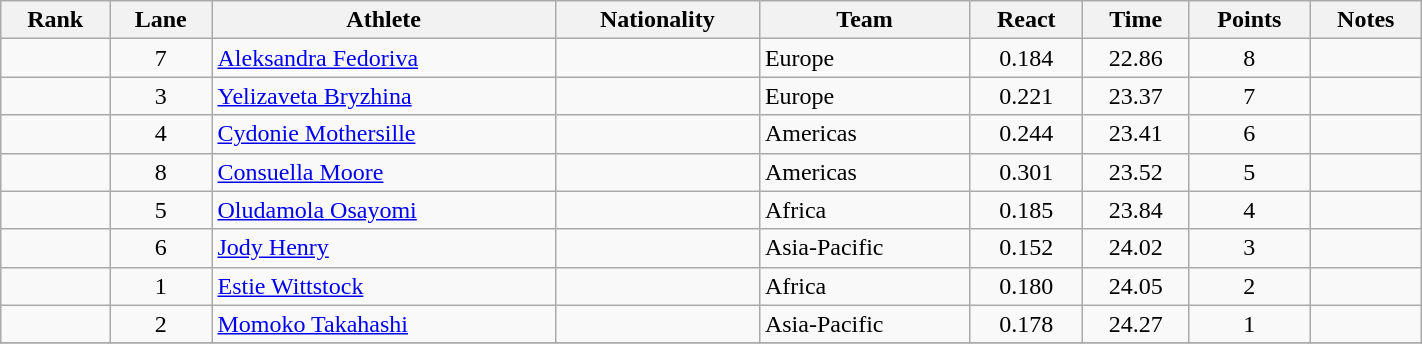<table class="wikitable sortable" style="text-align:center" width="75%">
<tr>
<th>Rank</th>
<th>Lane</th>
<th>Athlete</th>
<th>Nationality</th>
<th>Team</th>
<th>React</th>
<th>Time</th>
<th>Points</th>
<th>Notes</th>
</tr>
<tr>
<td></td>
<td>7</td>
<td align="left"><a href='#'>Aleksandra Fedoriva</a></td>
<td align=left></td>
<td align=left>Europe</td>
<td>0.184</td>
<td>22.86</td>
<td>8</td>
<td></td>
</tr>
<tr>
<td></td>
<td>3</td>
<td align="left"><a href='#'>Yelizaveta Bryzhina</a></td>
<td align=left></td>
<td align=left>Europe</td>
<td>0.221</td>
<td>23.37</td>
<td>7</td>
<td></td>
</tr>
<tr>
<td></td>
<td>4</td>
<td align="left"><a href='#'>Cydonie Mothersille</a></td>
<td align=left></td>
<td align=left>Americas</td>
<td>0.244</td>
<td>23.41</td>
<td>6</td>
<td></td>
</tr>
<tr>
<td></td>
<td>8</td>
<td align="left"><a href='#'>Consuella Moore</a></td>
<td align=left></td>
<td align=left>Americas</td>
<td>0.301</td>
<td>23.52</td>
<td>5</td>
<td></td>
</tr>
<tr>
<td></td>
<td>5</td>
<td align="left"><a href='#'>Oludamola Osayomi</a></td>
<td align=left></td>
<td align=left>Africa</td>
<td>0.185</td>
<td>23.84</td>
<td>4</td>
<td></td>
</tr>
<tr>
<td></td>
<td>6</td>
<td align="left"><a href='#'>Jody Henry</a></td>
<td align=left></td>
<td align=left>Asia-Pacific</td>
<td>0.152</td>
<td>24.02</td>
<td>3</td>
<td></td>
</tr>
<tr>
<td></td>
<td>1</td>
<td align="left"><a href='#'>Estie Wittstock</a></td>
<td align=left></td>
<td align=left>Africa</td>
<td>0.180</td>
<td>24.05</td>
<td>2</td>
<td></td>
</tr>
<tr>
<td></td>
<td>2</td>
<td align="left"><a href='#'>Momoko Takahashi</a></td>
<td align=left></td>
<td align=left>Asia-Pacific</td>
<td>0.178</td>
<td>24.27</td>
<td>1</td>
<td></td>
</tr>
<tr>
</tr>
</table>
